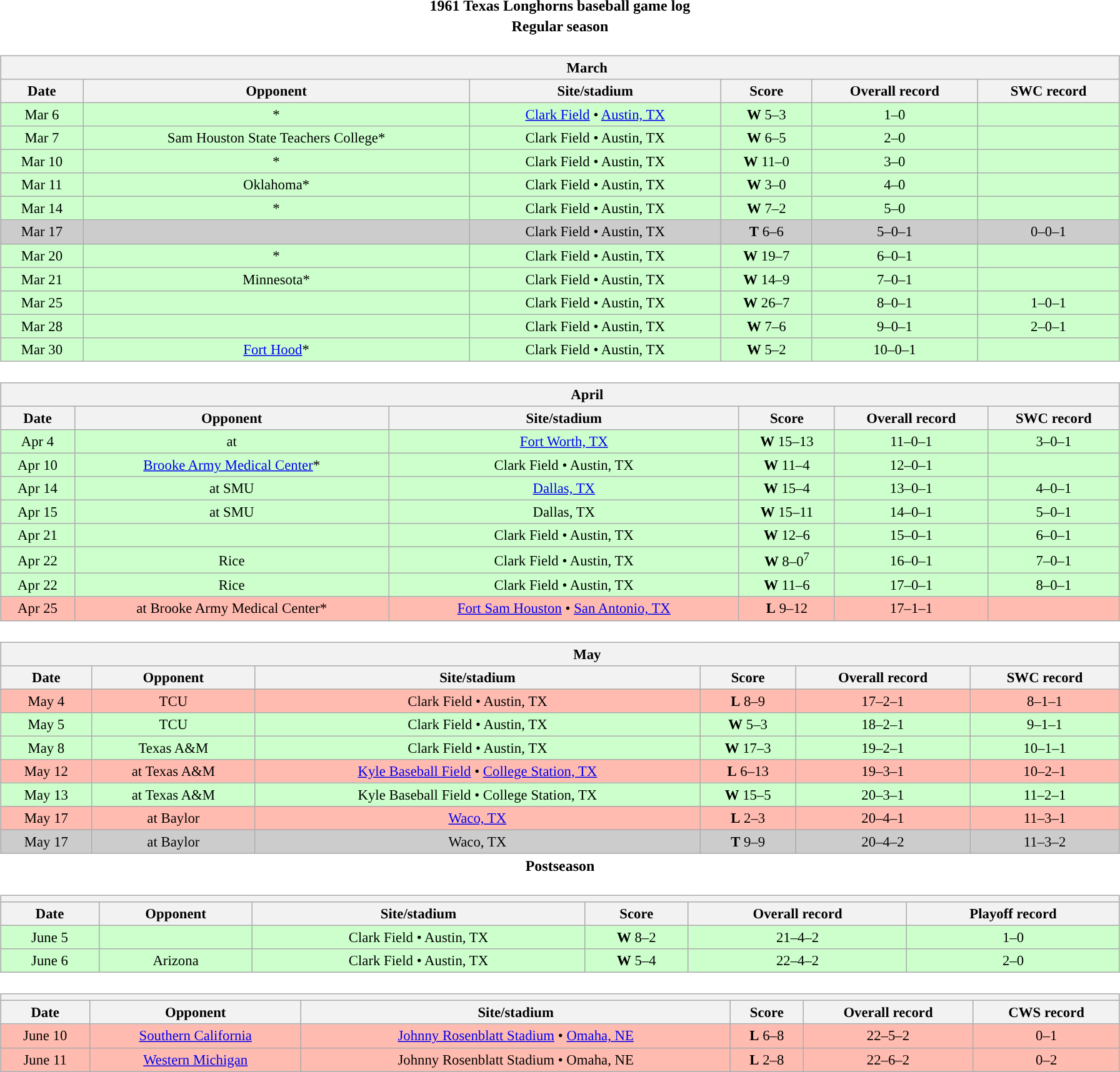<table class="toccolours" width=95% style="margin:1.5em auto; text-align:center;">
<tr>
<th colspan=2>1961 Texas Longhorns baseball game log</th>
</tr>
<tr>
<th colspan=2>Regular season</th>
</tr>
<tr valign="top">
<td><br><table class="wikitable collapsible collapsed" style="margin:auto; font-size:95%; width:100%">
<tr>
<th colspan=11 style="padding-left:4em;">March</th>
</tr>
<tr>
<th>Date</th>
<th>Opponent</th>
<th>Site/stadium</th>
<th>Score</th>
<th>Overall record</th>
<th>SWC record</th>
</tr>
<tr bgcolor=ccffcc>
<td>Mar 6</td>
<td>*</td>
<td><a href='#'>Clark Field</a> • <a href='#'>Austin, TX</a></td>
<td><strong>W</strong> 5–3</td>
<td>1–0</td>
<td></td>
</tr>
<tr bgcolor=ccffcc>
<td>Mar 7</td>
<td>Sam Houston State Teachers College*</td>
<td>Clark Field • Austin, TX</td>
<td><strong>W</strong> 6–5</td>
<td>2–0</td>
<td></td>
</tr>
<tr bgcolor=ccffcc>
<td>Mar 10</td>
<td>*</td>
<td>Clark Field • Austin, TX</td>
<td><strong>W</strong> 11–0</td>
<td>3–0</td>
<td></td>
</tr>
<tr bgcolor=ccffcc>
<td>Mar 11</td>
<td>Oklahoma*</td>
<td>Clark Field • Austin, TX</td>
<td><strong>W</strong> 3–0</td>
<td>4–0</td>
<td></td>
</tr>
<tr bgcolor=ccffcc>
<td>Mar 14</td>
<td>*</td>
<td>Clark Field • Austin, TX</td>
<td><strong>W</strong> 7–2</td>
<td>5–0</td>
<td></td>
</tr>
<tr bgcolor=cccccc>
<td>Mar 17</td>
<td></td>
<td>Clark Field • Austin, TX</td>
<td><strong>T</strong> 6–6</td>
<td>5–0–1</td>
<td>0–0–1</td>
</tr>
<tr bgcolor=ccffcc>
<td>Mar 20</td>
<td>*</td>
<td>Clark Field • Austin, TX</td>
<td><strong>W</strong> 19–7</td>
<td>6–0–1</td>
<td></td>
</tr>
<tr bgcolor=ccffcc>
<td>Mar 21</td>
<td>Minnesota*</td>
<td>Clark Field • Austin, TX</td>
<td><strong>W</strong> 14–9</td>
<td>7–0–1</td>
<td></td>
</tr>
<tr bgcolor=ccffcc>
<td>Mar 25</td>
<td></td>
<td>Clark Field • Austin, TX</td>
<td><strong>W</strong> 26–7</td>
<td>8–0–1</td>
<td>1–0–1</td>
</tr>
<tr bgcolor=ccffcc>
<td>Mar 28</td>
<td></td>
<td>Clark Field • Austin, TX</td>
<td><strong>W</strong> 7–6</td>
<td>9–0–1</td>
<td>2–0–1</td>
</tr>
<tr bgcolor=ccffcc>
<td>Mar 30</td>
<td><a href='#'>Fort Hood</a>*</td>
<td>Clark Field • Austin, TX</td>
<td><strong>W</strong> 5–2</td>
<td>10–0–1</td>
<td></td>
</tr>
</table>
</td>
</tr>
<tr>
<td><br><table class="wikitable collapsible collapsed" style="margin:auto; font-size:95%; width:100%">
<tr>
<th colspan=11 style="padding-left:4em;">April</th>
</tr>
<tr>
<th>Date</th>
<th>Opponent</th>
<th>Site/stadium</th>
<th>Score</th>
<th>Overall record</th>
<th>SWC record</th>
</tr>
<tr bgcolor=ccffcc>
<td>Apr 4</td>
<td>at </td>
<td><a href='#'>Fort Worth, TX</a></td>
<td><strong>W</strong> 15–13</td>
<td>11–0–1</td>
<td>3–0–1</td>
</tr>
<tr bgcolor=ccffcc>
<td>Apr 10</td>
<td><a href='#'>Brooke Army Medical Center</a>*</td>
<td>Clark Field • Austin, TX</td>
<td><strong>W</strong> 11–4</td>
<td>12–0–1</td>
<td></td>
</tr>
<tr bgcolor=ccffcc>
<td>Apr 14</td>
<td>at SMU</td>
<td><a href='#'>Dallas, TX</a></td>
<td><strong>W</strong> 15–4</td>
<td>13–0–1</td>
<td>4–0–1</td>
</tr>
<tr bgcolor=ccffcc>
<td>Apr 15</td>
<td>at SMU</td>
<td>Dallas, TX</td>
<td><strong>W</strong> 15–11</td>
<td>14–0–1</td>
<td>5–0–1</td>
</tr>
<tr bgcolor=ccffcc>
<td>Apr 21</td>
<td></td>
<td>Clark Field • Austin, TX</td>
<td><strong>W</strong> 12–6</td>
<td>15–0–1</td>
<td>6–0–1</td>
</tr>
<tr bgcolor=ccffcc>
<td>Apr 22</td>
<td>Rice</td>
<td>Clark Field • Austin, TX</td>
<td><strong>W</strong> 8–0<sup>7</sup></td>
<td>16–0–1</td>
<td>7–0–1</td>
</tr>
<tr bgcolor=ccffcc>
<td>Apr 22</td>
<td>Rice</td>
<td>Clark Field • Austin, TX</td>
<td><strong>W</strong> 11–6</td>
<td>17–0–1</td>
<td>8–0–1</td>
</tr>
<tr bgcolor=ffbbb>
<td>Apr 25</td>
<td>at Brooke Army Medical Center*</td>
<td><a href='#'>Fort Sam Houston</a> • <a href='#'>San Antonio, TX</a></td>
<td><strong>L</strong> 9–12</td>
<td>17–1–1</td>
<td></td>
</tr>
</table>
</td>
</tr>
<tr>
<td><br><table class="wikitable collapsible collapsed" style="margin:auto; font-size:95%; width:100%">
<tr>
<th colspan=11 style="padding-left:4em;">May</th>
</tr>
<tr>
<th>Date</th>
<th>Opponent</th>
<th>Site/stadium</th>
<th>Score</th>
<th>Overall record</th>
<th>SWC record</th>
</tr>
<tr bgcolor=ffbbb>
<td>May 4</td>
<td>TCU</td>
<td>Clark Field • Austin, TX</td>
<td><strong>L</strong> 8–9</td>
<td>17–2–1</td>
<td>8–1–1</td>
</tr>
<tr bgcolor=ccffcc>
<td>May 5</td>
<td>TCU</td>
<td>Clark Field • Austin, TX</td>
<td><strong>W</strong> 5–3</td>
<td>18–2–1</td>
<td>9–1–1</td>
</tr>
<tr bgcolor=ccffcc>
<td>May 8</td>
<td>Texas A&M</td>
<td>Clark Field • Austin, TX</td>
<td><strong>W</strong> 17–3</td>
<td>19–2–1</td>
<td>10–1–1</td>
</tr>
<tr bgcolor=ffbbb>
<td>May 12</td>
<td>at Texas A&M</td>
<td><a href='#'>Kyle Baseball Field</a> • <a href='#'>College Station, TX</a></td>
<td><strong>L</strong> 6–13</td>
<td>19–3–1</td>
<td>10–2–1</td>
</tr>
<tr bgcolor=ccffcc>
<td>May 13</td>
<td>at Texas A&M</td>
<td>Kyle Baseball Field • College Station, TX</td>
<td><strong>W</strong> 15–5</td>
<td>20–3–1</td>
<td>11–2–1</td>
</tr>
<tr bgcolor=ffbbb>
<td>May 17</td>
<td>at Baylor</td>
<td><a href='#'>Waco, TX</a></td>
<td><strong>L</strong> 2–3</td>
<td>20–4–1</td>
<td>11–3–1</td>
</tr>
<tr bgcolor=cccccc>
<td>May 17</td>
<td>at Baylor</td>
<td>Waco, TX</td>
<td><strong>T</strong> 9–9</td>
<td>20–4–2</td>
<td>11–3–2</td>
</tr>
</table>
</td>
</tr>
<tr>
<th colspan=2>Postseason</th>
</tr>
<tr valign="top">
<td><br><table class="wikitable collapsible collapsed" style="margin:auto; font-size:95%; width:100%">
<tr>
<th colspan=11 style="padding-left:4em;"></th>
</tr>
<tr>
<th>Date</th>
<th>Opponent</th>
<th>Site/stadium</th>
<th>Score</th>
<th>Overall record</th>
<th>Playoff record</th>
</tr>
<tr bgcolor=ccffcc>
<td>June 5</td>
<td></td>
<td>Clark Field • Austin, TX</td>
<td><strong>W</strong> 8–2</td>
<td>21–4–2</td>
<td>1–0</td>
</tr>
<tr bgcolor=ccffcc>
<td>June 6</td>
<td>Arizona</td>
<td>Clark Field • Austin, TX</td>
<td><strong>W</strong> 5–4</td>
<td>22–4–2</td>
<td>2–0</td>
</tr>
</table>
</td>
</tr>
<tr>
<td><br><table class="wikitable collapsible collapsed" style="margin:auto; font-size:95%; width:100%">
<tr>
<th colspan=11 style="padding-left:4em; "></th>
</tr>
<tr>
<th>Date</th>
<th>Opponent</th>
<th>Site/stadium</th>
<th>Score</th>
<th>Overall record</th>
<th>CWS record</th>
</tr>
<tr bgcolor=ffbbb>
<td>June 10</td>
<td><a href='#'>Southern California</a></td>
<td><a href='#'>Johnny Rosenblatt Stadium</a> • <a href='#'>Omaha, NE</a></td>
<td><strong>L</strong> 6–8</td>
<td>22–5–2</td>
<td>0–1</td>
</tr>
<tr bgcolor=ffbbb>
<td>June 11</td>
<td><a href='#'>Western Michigan</a></td>
<td>Johnny Rosenblatt Stadium • Omaha, NE</td>
<td><strong>L</strong> 2–8</td>
<td>22–6–2</td>
<td>0–2</td>
</tr>
</table>
</td>
</tr>
</table>
